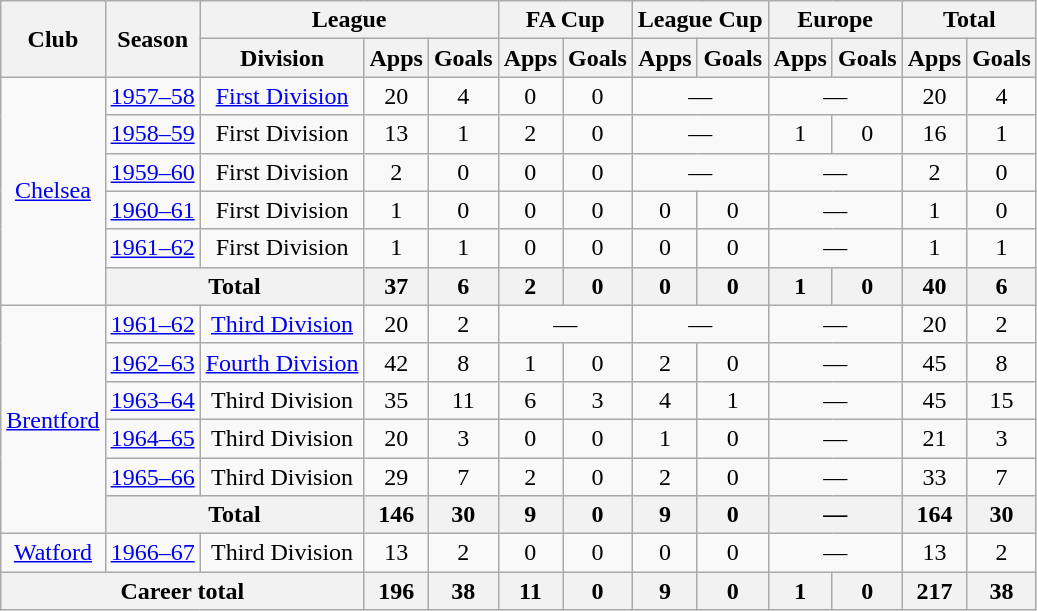<table class="wikitable" style="text-align: center;">
<tr>
<th rowspan="2">Club</th>
<th rowspan="2">Season</th>
<th colspan="3">League</th>
<th colspan="2">FA Cup</th>
<th colspan="2">League Cup</th>
<th colspan="2">Europe</th>
<th colspan="2">Total</th>
</tr>
<tr>
<th>Division</th>
<th>Apps</th>
<th>Goals</th>
<th>Apps</th>
<th>Goals</th>
<th>Apps</th>
<th>Goals</th>
<th>Apps</th>
<th>Goals</th>
<th>Apps</th>
<th>Goals</th>
</tr>
<tr>
<td rowspan="6"><a href='#'>Chelsea</a></td>
<td><a href='#'>1957–58</a></td>
<td><a href='#'>First Division</a></td>
<td>20</td>
<td>4</td>
<td>0</td>
<td>0</td>
<td colspan="2">—</td>
<td colspan="2">—</td>
<td>20</td>
<td>4</td>
</tr>
<tr>
<td><a href='#'>1958–59</a></td>
<td>First Division</td>
<td>13</td>
<td>1</td>
<td>2</td>
<td>0</td>
<td colspan="2">—</td>
<td>1</td>
<td>0</td>
<td>16</td>
<td>1</td>
</tr>
<tr>
<td><a href='#'>1959–60</a></td>
<td>First Division</td>
<td>2</td>
<td>0</td>
<td>0</td>
<td>0</td>
<td colspan="2">—</td>
<td colspan="2">—</td>
<td>2</td>
<td>0</td>
</tr>
<tr>
<td><a href='#'>1960–61</a></td>
<td>First Division</td>
<td>1</td>
<td>0</td>
<td>0</td>
<td>0</td>
<td>0</td>
<td>0</td>
<td colspan="2">—</td>
<td>1</td>
<td>0</td>
</tr>
<tr>
<td><a href='#'>1961–62</a></td>
<td>First Division</td>
<td>1</td>
<td>1</td>
<td>0</td>
<td>0</td>
<td>0</td>
<td>0</td>
<td colspan="2">—</td>
<td>1</td>
<td>1</td>
</tr>
<tr>
<th colspan="2">Total</th>
<th>37</th>
<th>6</th>
<th>2</th>
<th>0</th>
<th>0</th>
<th>0</th>
<th>1</th>
<th>0</th>
<th>40</th>
<th>6</th>
</tr>
<tr>
<td rowspan="6"><a href='#'>Brentford</a></td>
<td><a href='#'>1961–62</a></td>
<td><a href='#'>Third Division</a></td>
<td>20</td>
<td>2</td>
<td colspan="2">—</td>
<td colspan="2">—</td>
<td colspan="2">—</td>
<td>20</td>
<td>2</td>
</tr>
<tr>
<td><a href='#'>1962–63</a></td>
<td><a href='#'>Fourth Division</a></td>
<td>42</td>
<td>8</td>
<td>1</td>
<td>0</td>
<td>2</td>
<td>0</td>
<td colspan="2">—</td>
<td>45</td>
<td>8</td>
</tr>
<tr>
<td><a href='#'>1963–64</a></td>
<td>Third Division</td>
<td>35</td>
<td>11</td>
<td>6</td>
<td>3</td>
<td>4</td>
<td>1</td>
<td colspan="2">—</td>
<td>45</td>
<td>15</td>
</tr>
<tr>
<td><a href='#'>1964–65</a></td>
<td>Third Division</td>
<td>20</td>
<td>3</td>
<td>0</td>
<td>0</td>
<td>1</td>
<td>0</td>
<td colspan="2">—</td>
<td>21</td>
<td>3</td>
</tr>
<tr>
<td><a href='#'>1965–66</a></td>
<td>Third Division</td>
<td>29</td>
<td>7</td>
<td>2</td>
<td>0</td>
<td>2</td>
<td>0</td>
<td colspan="2">—</td>
<td>33</td>
<td>7</td>
</tr>
<tr>
<th colspan="2">Total</th>
<th>146</th>
<th>30</th>
<th>9</th>
<th>0</th>
<th>9</th>
<th>0</th>
<th colspan="2">—</th>
<th>164</th>
<th>30</th>
</tr>
<tr>
<td><a href='#'>Watford</a></td>
<td><a href='#'>1966–67</a></td>
<td>Third Division</td>
<td>13</td>
<td>2</td>
<td>0</td>
<td>0</td>
<td>0</td>
<td>0</td>
<td colspan="2">—</td>
<td>13</td>
<td>2</td>
</tr>
<tr>
<th colspan="3">Career total</th>
<th>196</th>
<th>38</th>
<th>11</th>
<th>0</th>
<th>9</th>
<th>0</th>
<th>1</th>
<th>0</th>
<th>217</th>
<th>38</th>
</tr>
</table>
